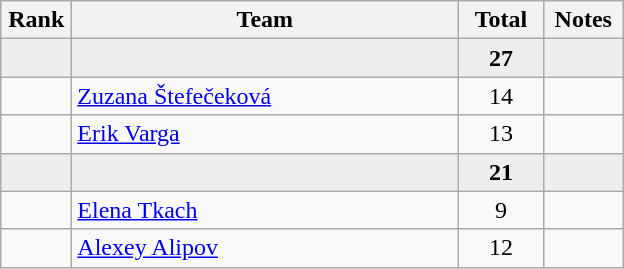<table class="wikitable" style="text-align:center">
<tr>
<th width=40>Rank</th>
<th width=250>Team</th>
<th width=50>Total</th>
<th width=45>Notes</th>
</tr>
<tr bgcolor=eeeeee>
<td></td>
<td align=left></td>
<td><strong>27</strong></td>
<td></td>
</tr>
<tr>
<td></td>
<td align=left><a href='#'>Zuzana Štefečeková</a></td>
<td>14</td>
<td></td>
</tr>
<tr>
<td></td>
<td align=left><a href='#'>Erik Varga</a></td>
<td>13</td>
<td></td>
</tr>
<tr bgcolor=eeeeee>
<td></td>
<td align=left></td>
<td><strong>21</strong></td>
<td></td>
</tr>
<tr>
<td></td>
<td align=left><a href='#'>Elena Tkach</a></td>
<td>9</td>
<td></td>
</tr>
<tr>
<td></td>
<td align=left><a href='#'>Alexey Alipov</a></td>
<td>12</td>
<td></td>
</tr>
</table>
